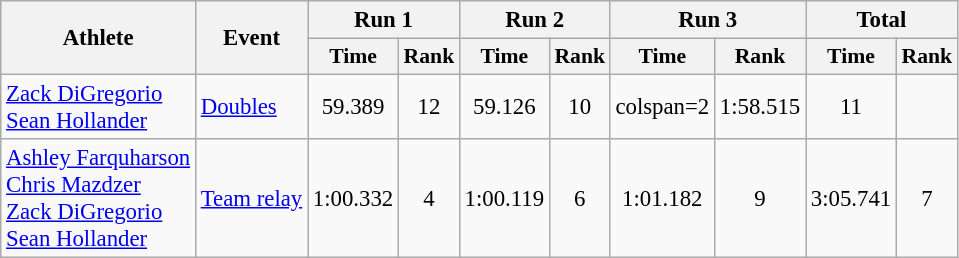<table class=wikitable style=text-align:center;font-size:95%>
<tr>
<th rowspan=2>Athlete</th>
<th rowspan=2>Event</th>
<th colspan=2>Run 1</th>
<th colspan=2>Run 2</th>
<th colspan=2>Run 3</th>
<th colspan=2>Total</th>
</tr>
<tr style=font-size:95%>
<th>Time</th>
<th>Rank</th>
<th>Time</th>
<th>Rank</th>
<th>Time</th>
<th>Rank</th>
<th>Time</th>
<th>Rank</th>
</tr>
<tr>
<td align=left><a href='#'>Zack DiGregorio</a><br><a href='#'>Sean Hollander</a></td>
<td align=left><a href='#'>Doubles</a></td>
<td>59.389</td>
<td>12</td>
<td>59.126</td>
<td>10</td>
<td>colspan=2 </td>
<td>1:58.515</td>
<td>11</td>
</tr>
<tr>
<td align=left><a href='#'>Ashley Farquharson</a><br><a href='#'>Chris Mazdzer</a><br><a href='#'>Zack DiGregorio</a><br><a href='#'>Sean Hollander</a></td>
<td align=left><a href='#'>Team relay</a></td>
<td>1:00.332</td>
<td>4</td>
<td>1:00.119</td>
<td>6</td>
<td>1:01.182</td>
<td>9</td>
<td>3:05.741</td>
<td>7</td>
</tr>
</table>
